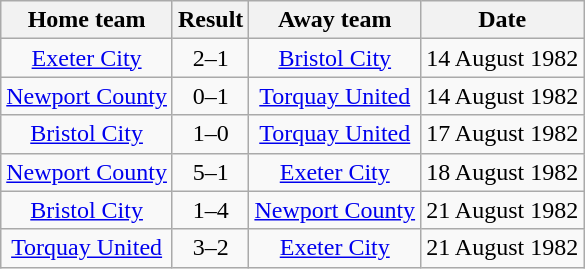<table class="wikitable" style="text-align: center; float:left; margin-right:0.5em;">
<tr>
<th>Home team</th>
<th>Result</th>
<th>Away team</th>
<th>Date</th>
</tr>
<tr>
<td><a href='#'>Exeter City</a></td>
<td>2–1</td>
<td><a href='#'>Bristol City</a></td>
<td>14 August 1982</td>
</tr>
<tr>
<td><a href='#'>Newport County</a></td>
<td>0–1</td>
<td><a href='#'>Torquay United</a></td>
<td>14 August 1982</td>
</tr>
<tr>
<td><a href='#'>Bristol City</a></td>
<td>1–0</td>
<td><a href='#'>Torquay United</a></td>
<td>17 August 1982</td>
</tr>
<tr>
<td><a href='#'>Newport County</a></td>
<td>5–1</td>
<td><a href='#'>Exeter City</a></td>
<td>18 August 1982</td>
</tr>
<tr>
<td><a href='#'>Bristol City</a></td>
<td>1–4</td>
<td><a href='#'>Newport County</a></td>
<td>21 August 1982</td>
</tr>
<tr>
<td><a href='#'>Torquay United</a></td>
<td>3–2</td>
<td><a href='#'>Exeter City</a></td>
<td>21 August 1982</td>
</tr>
</table>
